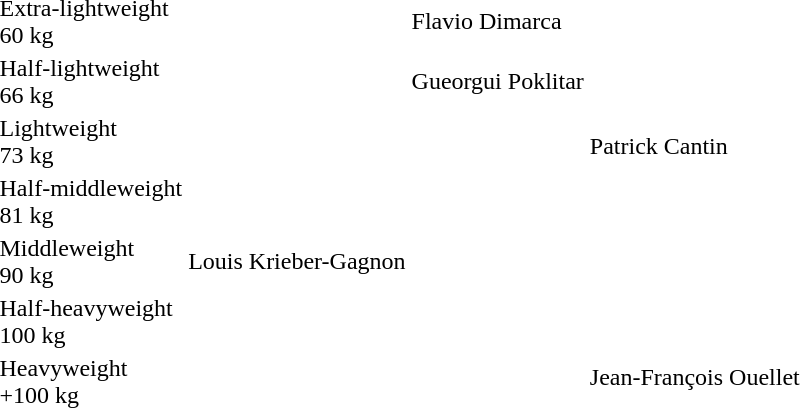<table>
<tr>
<td rowspan=2>Extra-lightweight<br>60 kg</td>
<td rowspan=2></td>
<td rowspan=2>Flavio Dimarca<br></td>
<td></td>
</tr>
<tr>
<td></td>
</tr>
<tr>
<td rowspan=2>Half-lightweight<br>66 kg</td>
<td rowspan=2></td>
<td rowspan=2 nowrap>Gueorgui Poklitar<br></td>
<td nowrap></td>
</tr>
<tr>
<td></td>
</tr>
<tr>
<td rowspan=2>Lightweight<br>73 kg</td>
<td rowspan=2></td>
<td rowspan=2 nowrap></td>
<td></td>
</tr>
<tr>
<td>Patrick Cantin<br></td>
</tr>
<tr>
<td rowspan=2>Half-middleweight<br>81 kg</td>
<td rowspan=2></td>
<td rowspan=2></td>
<td></td>
</tr>
<tr>
<td></td>
</tr>
<tr>
<td rowspan=2>Middleweight<br>90 kg</td>
<td rowspan=2 nowrap>Louis Krieber-Gagnon<br></td>
<td rowspan=2></td>
<td></td>
</tr>
<tr>
<td></td>
</tr>
<tr>
<td rowspan=2>Half-heavyweight<br>100 kg</td>
<td rowspan=2></td>
<td rowspan=2 nowrap></td>
<td></td>
</tr>
<tr>
<td></td>
</tr>
<tr>
<td rowspan=2>Heavyweight<br>+100 kg</td>
<td rowspan=2></td>
<td rowspan=2 nowrap></td>
<td>Jean-François Ouellet<br></td>
</tr>
<tr>
<td></td>
</tr>
</table>
